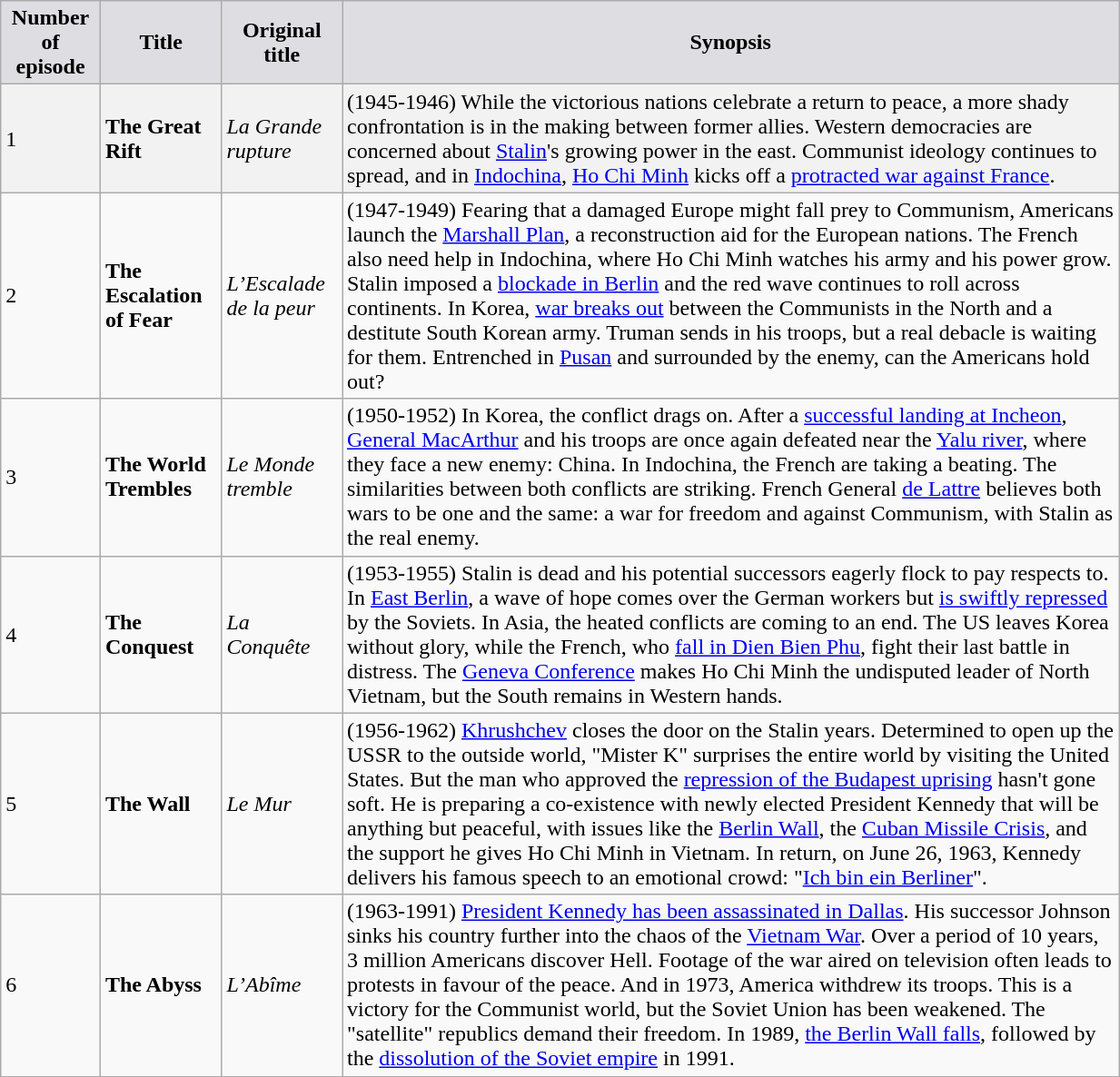<table class="wikitable" width=65%>
<tr>
<th style="background-color: #DEDDE2">Number of episode</th>
<th style="background-color: #DEDDE2">Title</th>
<th style="background-color: #DEDDE2">Original title</th>
<th style="background-color: #DEDDE2">Synopsis</th>
</tr>
<tr style="background-color: #F2F2F2;" |>
<td>1</td>
<td><strong>The Great Rift</strong></td>
<td><em>La Grande rupture</em></td>
<td>(1945-1946) While the victorious nations celebrate a return to peace, a more shady confrontation is in the making between former allies. Western democracies are concerned about <a href='#'>Stalin</a>'s growing power in the east. Communist ideology continues to spread, and in <a href='#'>Indochina</a>, <a href='#'>Ho Chi Minh</a> kicks off a <a href='#'>protracted war against France</a>.</td>
</tr>
<tr>
<td>2</td>
<td><strong>The Escalation of Fear</strong></td>
<td><em>L’Escalade de la peur</em></td>
<td>(1947-1949) Fearing that a damaged Europe might fall prey to Communism, Americans launch the <a href='#'>Marshall Plan</a>, a reconstruction aid for the European nations. The French also need help in Indochina, where Ho Chi Minh watches his army and his power grow. Stalin imposed a <a href='#'>blockade in Berlin</a> and the red wave continues to roll across continents. In Korea, <a href='#'>war breaks out</a> between the Communists in the North and a destitute South Korean army. Truman sends in his troops, but a real debacle is waiting for them. Entrenched in <a href='#'>Pusan</a> and surrounded by the enemy, can the Americans hold out?</td>
</tr>
<tr>
<td>3</td>
<td><strong>The World Trembles</strong></td>
<td><em>Le Monde tremble</em></td>
<td>(1950-1952) In Korea, the conflict drags on. After a <a href='#'>successful landing at Incheon</a>, <a href='#'>General MacArthur</a> and his troops are once again defeated near the <a href='#'>Yalu river</a>, where they face a new enemy: China. In Indochina, the French are taking a beating. The similarities between both conflicts are striking. French General <a href='#'>de Lattre</a> believes both wars to be one and the same: a war for freedom and against Communism, with Stalin as the real enemy.</td>
</tr>
<tr>
<td>4</td>
<td><strong>The Conquest</strong></td>
<td><em>La Conquête</em></td>
<td>(1953-1955) Stalin is dead and his potential successors eagerly flock to pay respects to. In <a href='#'>East Berlin</a>, a wave of hope comes over the German workers but <a href='#'>is swiftly repressed</a> by the Soviets. In Asia, the heated conflicts are coming to an end. The US leaves Korea without glory, while the French, who <a href='#'>fall in Dien Bien Phu</a>, fight their last battle in distress. The <a href='#'>Geneva Conference</a> makes Ho Chi Minh the undisputed leader of North Vietnam, but the South remains in Western hands.</td>
</tr>
<tr>
<td>5</td>
<td><strong>The Wall</strong></td>
<td><em>Le Mur</em></td>
<td>(1956-1962) <a href='#'>Khrushchev</a> closes the door on the Stalin years. Determined to open up the USSR to the outside world, "Mister K" surprises the entire world by visiting the United States. But the man who approved the <a href='#'>repression of the Budapest uprising</a> hasn't gone soft. He is preparing a co-existence with newly elected President Kennedy that will be anything but peaceful, with issues like the <a href='#'>Berlin Wall</a>, the <a href='#'>Cuban Missile Crisis</a>, and the support he gives Ho Chi Minh in Vietnam. In return, on June 26, 1963, Kennedy delivers his famous speech to an emotional crowd: "<a href='#'>Ich bin ein Berliner</a>".</td>
</tr>
<tr>
<td>6</td>
<td><strong>The Abyss</strong></td>
<td><em>L’Abîme</em></td>
<td>(1963-1991) <a href='#'>President Kennedy has been assassinated in Dallas</a>. His successor Johnson sinks his country further into the chaos of the <a href='#'>Vietnam War</a>. Over a period of 10 years, 3 million Americans discover Hell. Footage of the war aired on television often leads to protests in favour of the peace. And in 1973, America withdrew its troops. This is a victory for the Communist world, but the Soviet Union has been weakened. The "satellite" republics demand their freedom. In 1989, <a href='#'>the Berlin Wall falls</a>, followed by the <a href='#'>dissolution of the Soviet empire</a> in 1991.</td>
</tr>
</table>
